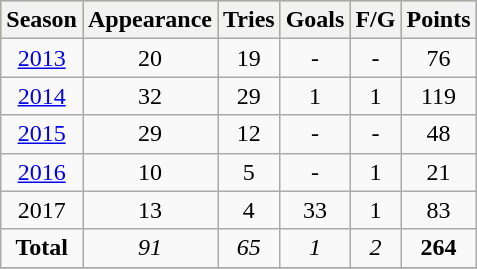<table class="wikitable" style="text-align:center;">
<tr bgcolor=#bdb76b>
<th>Season</th>
<th>Appearance</th>
<th>Tries</th>
<th>Goals</th>
<th>F/G</th>
<th>Points</th>
</tr>
<tr>
<td><a href='#'>2013</a></td>
<td>20</td>
<td>19</td>
<td>-</td>
<td>-</td>
<td>76</td>
</tr>
<tr>
<td><a href='#'>2014</a></td>
<td>32</td>
<td>29</td>
<td>1</td>
<td>1</td>
<td>119</td>
</tr>
<tr>
<td><a href='#'>2015</a></td>
<td>29</td>
<td>12</td>
<td>-</td>
<td>-</td>
<td>48</td>
</tr>
<tr>
<td><a href='#'>2016</a></td>
<td>10</td>
<td>5</td>
<td>-</td>
<td>1</td>
<td>21</td>
</tr>
<tr>
<td>2017</td>
<td>13</td>
<td>4</td>
<td>33</td>
<td>1</td>
<td>83</td>
</tr>
<tr>
<td><strong>Total</strong></td>
<td><em>91</em></td>
<td><em>65</em></td>
<td><em>1</em></td>
<td><em>2</em></td>
<td><strong>264</strong></td>
</tr>
<tr>
</tr>
</table>
